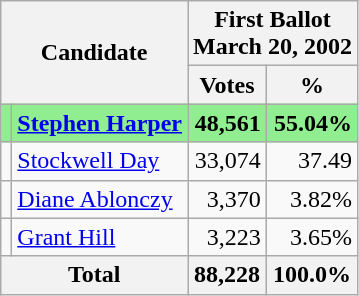<table class="wikitable">
<tr>
<th rowspan="2" colspan="2">Candidate</th>
<th colspan="2">First Ballot<br>March 20, 2002</th>
</tr>
<tr>
<th>Votes</th>
<th>%</th>
</tr>
<tr style="background:lightgreen;">
<td></td>
<td><strong><a href='#'>Stephen Harper</a></strong></td>
<td align="right"><strong>48,561</strong></td>
<td align="right"><strong>55.04%</strong></td>
</tr>
<tr>
<td></td>
<td><a href='#'>Stockwell Day</a></td>
<td align="right">33,074</td>
<td align="right">37.49</td>
</tr>
<tr>
<td></td>
<td><a href='#'>Diane Ablonczy</a></td>
<td align="right">3,370</td>
<td align="right">3.82%</td>
</tr>
<tr>
<td></td>
<td><a href='#'>Grant Hill</a></td>
<td align="right">3,223</td>
<td align="right">3.65%</td>
</tr>
<tr>
<th colspan="2">Total</th>
<th align="right">88,228</th>
<th align="right">100.0%</th>
</tr>
</table>
